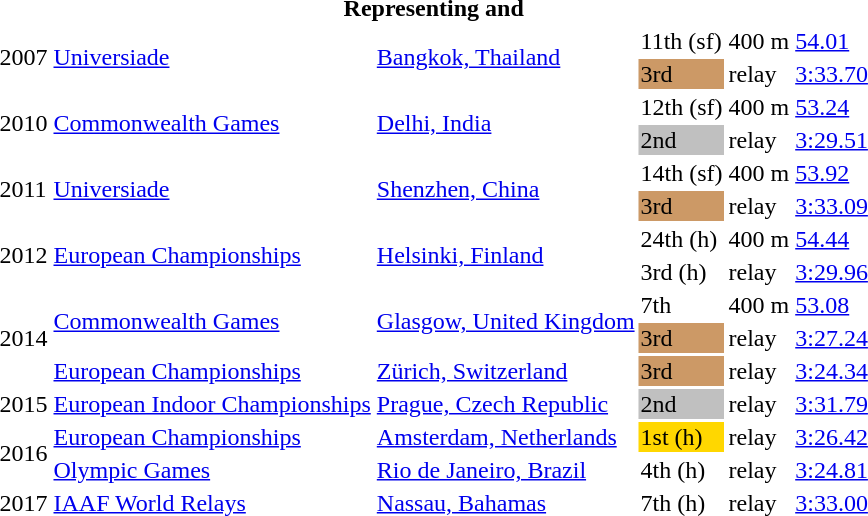<table>
<tr>
<th colspan="6">Representing  and </th>
</tr>
<tr>
<td rowspan=2>2007</td>
<td rowspan=2><a href='#'>Universiade</a></td>
<td rowspan=2><a href='#'>Bangkok, Thailand</a></td>
<td>11th (sf)</td>
<td>400 m</td>
<td><a href='#'>54.01</a></td>
</tr>
<tr>
<td bgcolor=cc9966>3rd</td>
<td> relay</td>
<td><a href='#'>3:33.70</a></td>
</tr>
<tr>
<td rowspan=2>2010</td>
<td rowspan=2><a href='#'>Commonwealth Games</a></td>
<td rowspan=2><a href='#'>Delhi, India</a></td>
<td>12th (sf)</td>
<td>400 m</td>
<td><a href='#'>53.24</a></td>
</tr>
<tr>
<td bgcolor=silver>2nd</td>
<td> relay</td>
<td><a href='#'>3:29.51</a></td>
</tr>
<tr>
<td rowspan=2>2011</td>
<td rowspan=2><a href='#'>Universiade</a></td>
<td rowspan=2><a href='#'>Shenzhen, China</a></td>
<td>14th (sf)</td>
<td>400 m</td>
<td><a href='#'>53.92</a></td>
</tr>
<tr>
<td bgcolor=cc9966>3rd</td>
<td> relay</td>
<td><a href='#'>3:33.09</a></td>
</tr>
<tr>
<td rowspan=2>2012</td>
<td rowspan=2><a href='#'>European Championships</a></td>
<td rowspan=2><a href='#'>Helsinki, Finland</a></td>
<td>24th (h)</td>
<td>400 m</td>
<td><a href='#'>54.44</a></td>
</tr>
<tr>
<td>3rd (h)</td>
<td> relay</td>
<td><a href='#'>3:29.96</a></td>
</tr>
<tr>
<td rowspan=3>2014</td>
<td rowspan=2><a href='#'>Commonwealth Games</a></td>
<td rowspan=2><a href='#'>Glasgow, United Kingdom</a></td>
<td>7th</td>
<td>400 m</td>
<td><a href='#'>53.08</a></td>
</tr>
<tr>
<td bgcolor=cc9966>3rd</td>
<td> relay</td>
<td><a href='#'>3:27.24</a></td>
</tr>
<tr>
<td><a href='#'>European Championships</a></td>
<td><a href='#'>Zürich, Switzerland</a></td>
<td bgcolor=cc9966>3rd</td>
<td> relay</td>
<td><a href='#'>3:24.34</a></td>
</tr>
<tr>
<td>2015</td>
<td><a href='#'>European Indoor Championships</a></td>
<td><a href='#'>Prague, Czech Republic</a></td>
<td bgcolor=silver>2nd</td>
<td> relay</td>
<td><a href='#'>3:31.79</a></td>
</tr>
<tr>
<td rowspan=2>2016</td>
<td><a href='#'>European Championships</a></td>
<td><a href='#'>Amsterdam, Netherlands</a></td>
<td bgcolor=gold>1st (h)</td>
<td> relay</td>
<td><a href='#'>3:26.42</a></td>
</tr>
<tr>
<td><a href='#'>Olympic Games</a></td>
<td><a href='#'>Rio de Janeiro, Brazil</a></td>
<td>4th (h)</td>
<td> relay</td>
<td><a href='#'>3:24.81</a></td>
</tr>
<tr>
<td>2017</td>
<td><a href='#'>IAAF World Relays</a></td>
<td><a href='#'>Nassau, Bahamas</a></td>
<td>7th (h)</td>
<td> relay</td>
<td><a href='#'>3:33.00</a></td>
</tr>
</table>
